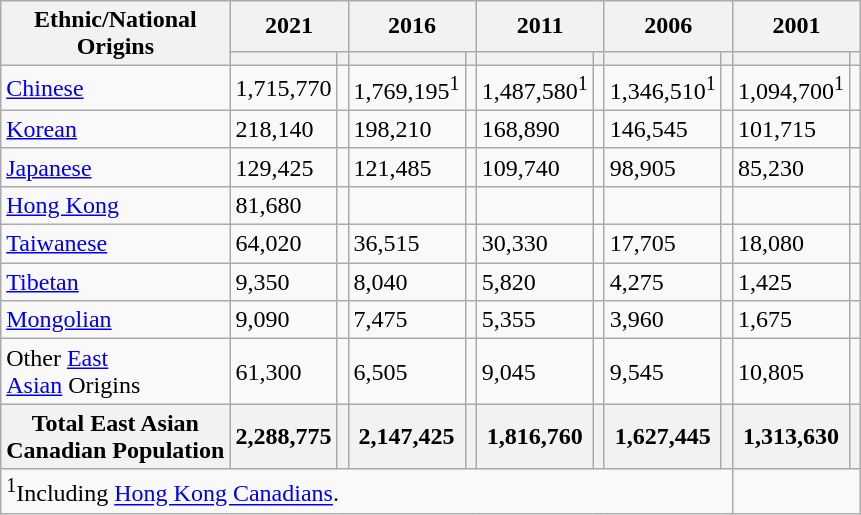<table class="wikitable sortable">
<tr>
<th rowspan="2">Ethnic/National<br>Origins</th>
<th colspan="2">2021</th>
<th colspan="2">2016</th>
<th colspan="2">2011</th>
<th colspan="2">2006</th>
<th colspan="2">2001</th>
</tr>
<tr>
<th><a href='#'></a></th>
<th></th>
<th></th>
<th></th>
<th></th>
<th></th>
<th></th>
<th></th>
<th></th>
<th></th>
</tr>
<tr>
<td><a href='#'>Chinese</a></td>
<td>1,715,770</td>
<td></td>
<td>1,769,195<sup>1</sup></td>
<td></td>
<td>1,487,580<sup>1</sup></td>
<td></td>
<td>1,346,510<sup>1</sup></td>
<td></td>
<td>1,094,700<sup>1</sup></td>
<td></td>
</tr>
<tr>
<td><a href='#'>Korean</a></td>
<td>218,140</td>
<td></td>
<td>198,210</td>
<td></td>
<td>168,890</td>
<td></td>
<td>146,545</td>
<td></td>
<td>101,715</td>
<td></td>
</tr>
<tr>
<td><a href='#'>Japanese</a></td>
<td>129,425</td>
<td></td>
<td>121,485</td>
<td></td>
<td>109,740</td>
<td></td>
<td>98,905</td>
<td></td>
<td>85,230</td>
<td></td>
</tr>
<tr>
<td><a href='#'>Hong Kong</a></td>
<td>81,680</td>
<td></td>
<td></td>
<td></td>
<td></td>
<td></td>
<td></td>
<td></td>
<td></td>
<td></td>
</tr>
<tr>
<td><a href='#'>Taiwanese</a></td>
<td>64,020</td>
<td></td>
<td>36,515</td>
<td></td>
<td>30,330</td>
<td></td>
<td>17,705</td>
<td></td>
<td>18,080</td>
<td></td>
</tr>
<tr>
<td><a href='#'>Tibetan</a></td>
<td>9,350</td>
<td></td>
<td>8,040</td>
<td></td>
<td>5,820</td>
<td></td>
<td>4,275</td>
<td></td>
<td>1,425</td>
<td></td>
</tr>
<tr>
<td><a href='#'>Mongolian</a></td>
<td>9,090</td>
<td></td>
<td>7,475</td>
<td></td>
<td>5,355</td>
<td></td>
<td>3,960</td>
<td></td>
<td>1,675</td>
<td></td>
</tr>
<tr>
<td>Other <a href='#'>East<br>Asian</a> Origins</td>
<td>61,300</td>
<td></td>
<td>6,505</td>
<td></td>
<td>9,045</td>
<td></td>
<td>9,545</td>
<td></td>
<td>10,805</td>
<td></td>
</tr>
<tr>
<th>Total East Asian<br>Canadian Population</th>
<th>2,288,775</th>
<th></th>
<th>2,147,425</th>
<th></th>
<th>1,816,760</th>
<th></th>
<th>1,627,445</th>
<th></th>
<th>1,313,630</th>
<th></th>
</tr>
<tr>
<td colspan="9"><sup>1</sup>Including <a href='#'>Hong Kong Canadians</a>.</td>
</tr>
</table>
